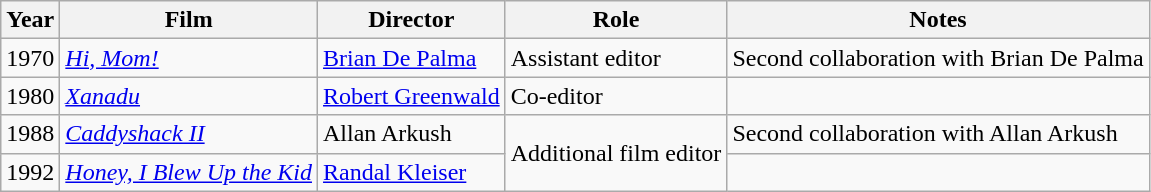<table class="wikitable">
<tr>
<th>Year</th>
<th>Film</th>
<th>Director</th>
<th>Role</th>
<th>Notes</th>
</tr>
<tr>
<td>1970</td>
<td><em><a href='#'>Hi, Mom!</a></em></td>
<td><a href='#'>Brian De Palma</a></td>
<td>Assistant editor</td>
<td>Second collaboration with Brian De Palma</td>
</tr>
<tr>
<td>1980</td>
<td><em><a href='#'>Xanadu</a></em></td>
<td><a href='#'>Robert Greenwald</a></td>
<td>Co-editor</td>
<td></td>
</tr>
<tr>
<td>1988</td>
<td><em><a href='#'>Caddyshack II</a></em></td>
<td>Allan Arkush</td>
<td rowspan=2>Additional film editor</td>
<td>Second collaboration with Allan Arkush</td>
</tr>
<tr>
<td>1992</td>
<td><em><a href='#'>Honey, I Blew Up the Kid</a></em></td>
<td><a href='#'>Randal Kleiser</a></td>
<td></td>
</tr>
</table>
